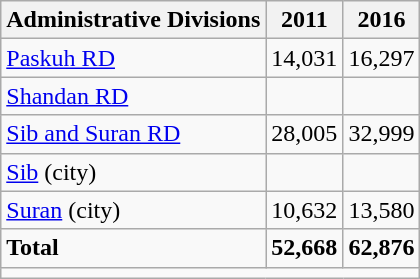<table class="wikitable">
<tr>
<th>Administrative Divisions</th>
<th>2011</th>
<th>2016</th>
</tr>
<tr>
<td><a href='#'>Paskuh RD</a></td>
<td style="text-align: right;">14,031</td>
<td style="text-align: right;">16,297</td>
</tr>
<tr>
<td><a href='#'>Shandan RD</a></td>
<td style="text-align: right;"></td>
<td style="text-align: right;"></td>
</tr>
<tr>
<td><a href='#'>Sib and Suran RD</a></td>
<td style="text-align: right;">28,005</td>
<td style="text-align: right;">32,999</td>
</tr>
<tr>
<td><a href='#'>Sib</a> (city)</td>
<td style="text-align: right;"></td>
<td style="text-align: right;"></td>
</tr>
<tr>
<td><a href='#'>Suran</a> (city)</td>
<td style="text-align: right;">10,632</td>
<td style="text-align: right;">13,580</td>
</tr>
<tr>
<td><strong>Total</strong></td>
<td style="text-align: right;"><strong>52,668</strong></td>
<td style="text-align: right;"><strong>62,876</strong></td>
</tr>
<tr>
<td colspan=3></td>
</tr>
</table>
